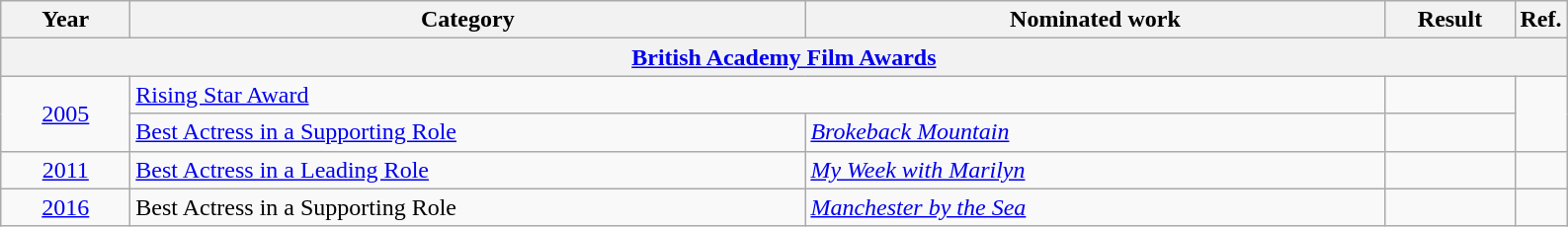<table class=wikitable>
<tr>
<th scope="col" style="width:5em;">Year</th>
<th scope="col" style="width:28em;">Category</th>
<th scope="col" style="width:24em;">Nominated work</th>
<th scope="col" style="width:5em;">Result</th>
<th>Ref.</th>
</tr>
<tr>
<th colspan=5><a href='#'>British Academy Film Awards</a></th>
</tr>
<tr>
<td style="text-align:center;", rowspan="2"><a href='#'>2005</a></td>
<td colspan=2><a href='#'>Rising Star Award</a></td>
<td></td>
<td style="text-align:center;" rowspan="2"></td>
</tr>
<tr>
<td><a href='#'>Best Actress in a Supporting Role</a></td>
<td><em><a href='#'>Brokeback Mountain</a></em></td>
<td></td>
</tr>
<tr>
<td style="text-align:center;"><a href='#'>2011</a></td>
<td><a href='#'>Best Actress in a Leading Role</a></td>
<td><em><a href='#'>My Week with Marilyn</a></em></td>
<td></td>
<td style="text-align:center;"></td>
</tr>
<tr>
<td style="text-align:center;"><a href='#'>2016</a></td>
<td>Best Actress in a Supporting Role</td>
<td><em><a href='#'>Manchester by the Sea</a></em></td>
<td></td>
<td style="text-align:center;"></td>
</tr>
</table>
